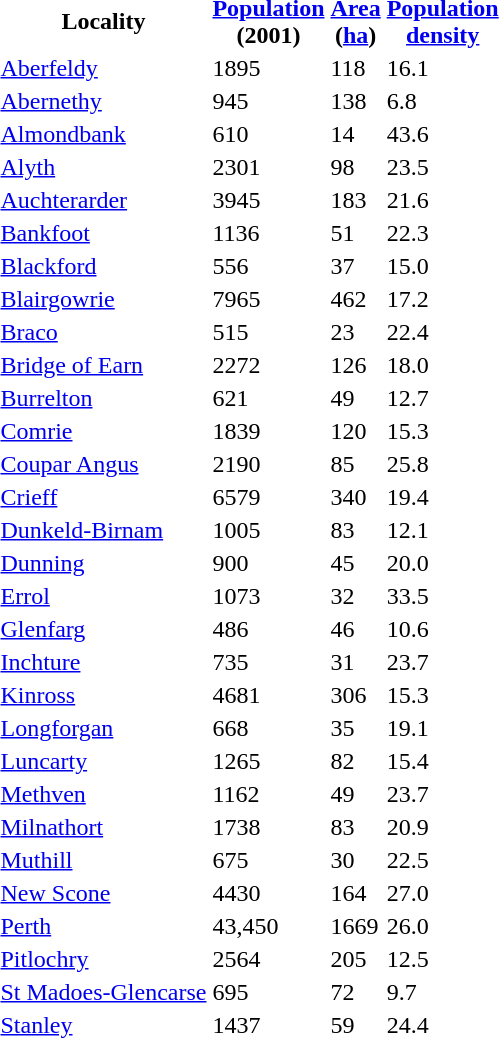<table>
<tr>
<th>Locality</th>
<th><a href='#'>Population</a><br>(2001)</th>
<th><a href='#'>Area</a><br>(<a href='#'>ha</a>)</th>
<th><a href='#'>Population<br>density</a></th>
</tr>
<tr>
<td><a href='#'>Aberfeldy</a></td>
<td>1895</td>
<td>118</td>
<td>16.1</td>
</tr>
<tr>
<td><a href='#'>Abernethy</a></td>
<td>945</td>
<td>138</td>
<td>6.8</td>
</tr>
<tr>
<td><a href='#'>Almondbank</a></td>
<td>610</td>
<td>14</td>
<td>43.6</td>
</tr>
<tr>
<td><a href='#'>Alyth</a></td>
<td>2301</td>
<td>98</td>
<td>23.5</td>
</tr>
<tr>
<td><a href='#'>Auchterarder</a></td>
<td>3945</td>
<td>183</td>
<td>21.6</td>
</tr>
<tr>
<td><a href='#'>Bankfoot</a></td>
<td>1136</td>
<td>51</td>
<td>22.3</td>
</tr>
<tr>
<td><a href='#'>Blackford</a></td>
<td>556</td>
<td>37</td>
<td>15.0</td>
</tr>
<tr>
<td><a href='#'>Blairgowrie</a></td>
<td>7965</td>
<td>462</td>
<td>17.2</td>
</tr>
<tr>
<td><a href='#'>Braco</a></td>
<td>515</td>
<td>23</td>
<td>22.4</td>
</tr>
<tr>
<td><a href='#'>Bridge of Earn</a></td>
<td>2272</td>
<td>126</td>
<td>18.0</td>
</tr>
<tr>
<td><a href='#'>Burrelton</a></td>
<td>621</td>
<td>49</td>
<td>12.7</td>
</tr>
<tr>
<td><a href='#'>Comrie</a></td>
<td>1839</td>
<td>120</td>
<td>15.3</td>
</tr>
<tr>
<td><a href='#'>Coupar Angus</a></td>
<td>2190</td>
<td>85</td>
<td>25.8</td>
</tr>
<tr>
<td><a href='#'>Crieff</a></td>
<td>6579</td>
<td>340</td>
<td>19.4</td>
</tr>
<tr>
<td><a href='#'>Dunkeld-Birnam</a></td>
<td>1005</td>
<td>83</td>
<td>12.1</td>
</tr>
<tr>
<td><a href='#'>Dunning</a></td>
<td>900</td>
<td>45</td>
<td>20.0</td>
</tr>
<tr>
<td><a href='#'>Errol</a></td>
<td>1073</td>
<td>32</td>
<td>33.5</td>
</tr>
<tr>
<td><a href='#'>Glenfarg</a></td>
<td>486</td>
<td>46</td>
<td>10.6</td>
</tr>
<tr>
<td><a href='#'>Inchture</a></td>
<td>735</td>
<td>31</td>
<td>23.7</td>
</tr>
<tr>
<td><a href='#'>Kinross</a></td>
<td>4681</td>
<td>306</td>
<td>15.3</td>
</tr>
<tr>
<td><a href='#'>Longforgan</a></td>
<td>668</td>
<td>35</td>
<td>19.1</td>
</tr>
<tr>
<td><a href='#'>Luncarty</a></td>
<td>1265</td>
<td>82</td>
<td>15.4</td>
</tr>
<tr>
<td><a href='#'>Methven</a></td>
<td>1162</td>
<td>49</td>
<td>23.7</td>
</tr>
<tr>
<td><a href='#'>Milnathort</a></td>
<td>1738</td>
<td>83</td>
<td>20.9</td>
</tr>
<tr>
<td><a href='#'>Muthill</a></td>
<td>675</td>
<td>30</td>
<td>22.5</td>
</tr>
<tr>
<td><a href='#'>New Scone</a></td>
<td>4430</td>
<td>164</td>
<td>27.0</td>
</tr>
<tr>
<td><a href='#'>Perth</a></td>
<td>43,450</td>
<td>1669</td>
<td>26.0</td>
</tr>
<tr>
<td><a href='#'>Pitlochry</a></td>
<td>2564</td>
<td>205</td>
<td>12.5</td>
</tr>
<tr>
<td><a href='#'>St Madoes-Glencarse</a></td>
<td>695</td>
<td>72</td>
<td>9.7</td>
</tr>
<tr>
<td><a href='#'>Stanley</a></td>
<td>1437</td>
<td>59</td>
<td>24.4</td>
</tr>
<tr>
</tr>
</table>
